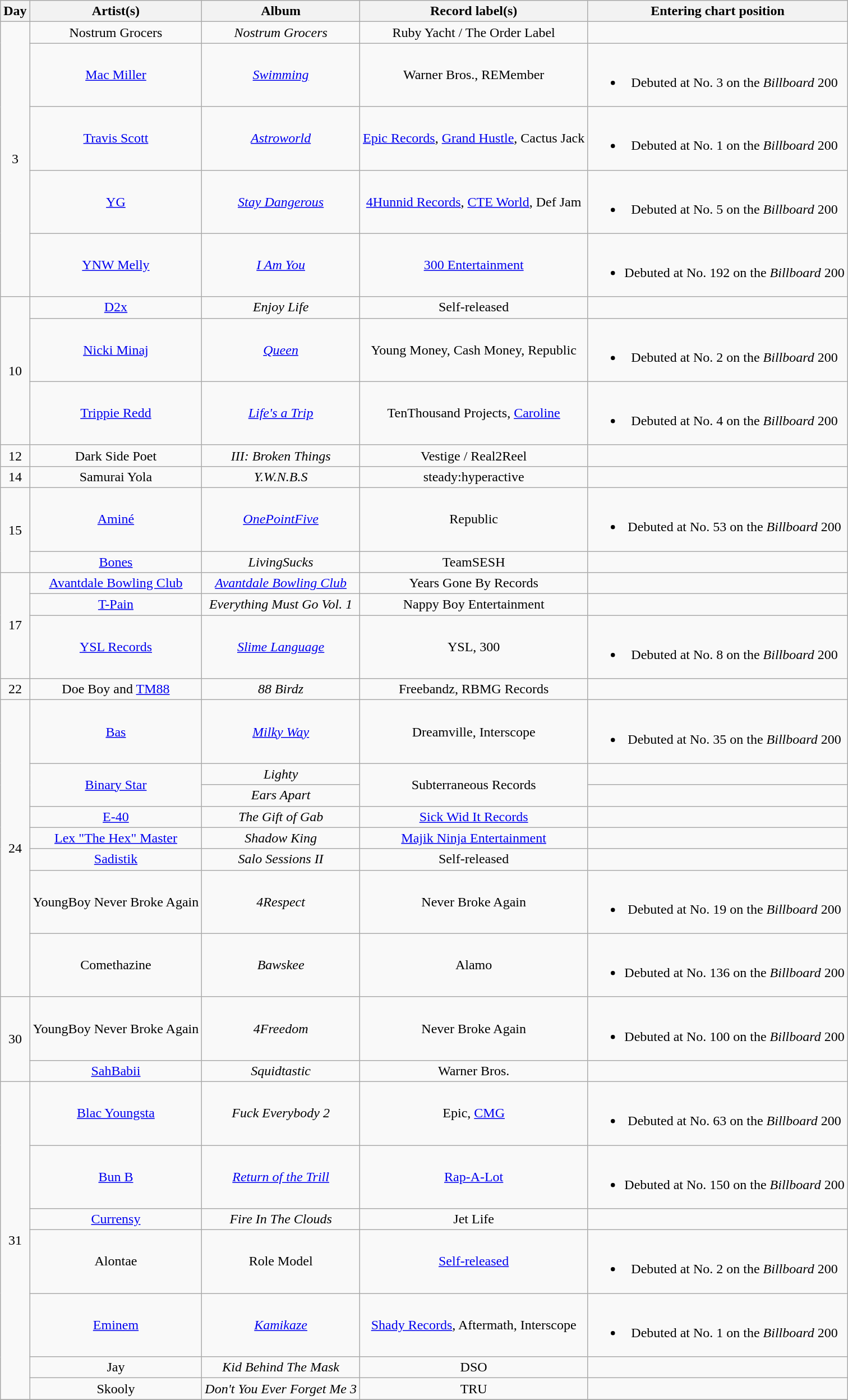<table class="wikitable" style="text-align:center;">
<tr>
<th scope="col">Day</th>
<th scope="col">Artist(s)</th>
<th scope="col">Album</th>
<th scope="col">Record label(s)</th>
<th scope="col">Entering chart position</th>
</tr>
<tr>
<td rowspan="5">3</td>
<td>Nostrum Grocers</td>
<td><em>Nostrum Grocers</em></td>
<td>Ruby Yacht / The Order Label</td>
<td></td>
</tr>
<tr>
<td><a href='#'>Mac Miller</a></td>
<td><em><a href='#'>Swimming</a></em></td>
<td>Warner Bros., REMember</td>
<td><br><ul><li>Debuted at No. 3 on the <em>Billboard</em> 200</li></ul></td>
</tr>
<tr>
<td><a href='#'>Travis Scott</a></td>
<td><em><a href='#'>Astroworld</a></em></td>
<td><a href='#'>Epic Records</a>, <a href='#'>Grand Hustle</a>, Cactus Jack</td>
<td><br><ul><li>Debuted at No. 1 on the <em>Billboard</em> 200</li></ul></td>
</tr>
<tr>
<td><a href='#'>YG</a></td>
<td><em><a href='#'>Stay Dangerous</a></em></td>
<td><a href='#'>4Hunnid Records</a>, <a href='#'>CTE World</a>, Def Jam</td>
<td><br><ul><li>Debuted at No. 5 on the <em>Billboard</em> 200</li></ul></td>
</tr>
<tr>
<td><a href='#'>YNW Melly</a></td>
<td><em><a href='#'>I Am You</a></em></td>
<td><a href='#'>300 Entertainment</a></td>
<td><br><ul><li>Debuted at No. 192 on the <em>Billboard</em> 200</li></ul></td>
</tr>
<tr>
<td rowspan="3">10</td>
<td><a href='#'>D2x</a></td>
<td><em>Enjoy Life</em></td>
<td>Self-released</td>
<td></td>
</tr>
<tr>
<td><a href='#'>Nicki Minaj</a></td>
<td><em><a href='#'>Queen</a></em></td>
<td>Young Money, Cash Money, Republic</td>
<td><br><ul><li>Debuted at No. 2 on the <em>Billboard</em> 200</li></ul></td>
</tr>
<tr>
<td><a href='#'>Trippie Redd</a></td>
<td><em><a href='#'>Life's a Trip</a></em></td>
<td>TenThousand Projects, <a href='#'>Caroline</a></td>
<td><br><ul><li>Debuted at No. 4 on the <em>Billboard</em> 200</li></ul></td>
</tr>
<tr>
<td>12</td>
<td>Dark Side Poet</td>
<td><em>III: Broken Things</em></td>
<td>Vestige / Real2Reel</td>
<td></td>
</tr>
<tr>
<td>14</td>
<td>Samurai Yola</td>
<td><em>Y.W.N.B.S</em></td>
<td>steady:hyperactive</td>
<td></td>
</tr>
<tr>
<td rowspan="2">15</td>
<td><a href='#'>Aminé</a></td>
<td><em><a href='#'>OnePointFive</a></em></td>
<td>Republic</td>
<td><br><ul><li>Debuted at No. 53 on the <em>Billboard</em> 200</li></ul></td>
</tr>
<tr>
<td><a href='#'>Bones</a></td>
<td><em>LivingSucks</em></td>
<td>TeamSESH</td>
<td></td>
</tr>
<tr>
<td rowspan="3">17</td>
<td><a href='#'>Avantdale Bowling Club</a></td>
<td><em><a href='#'>Avantdale Bowling Club</a></em></td>
<td>Years Gone By Records</td>
<td></td>
</tr>
<tr>
<td><a href='#'>T-Pain</a></td>
<td><em>Everything Must Go Vol. 1</em></td>
<td>Nappy Boy Entertainment</td>
<td></td>
</tr>
<tr>
<td><a href='#'>YSL Records</a></td>
<td><em><a href='#'>Slime Language</a></em></td>
<td>YSL, 300</td>
<td><br><ul><li>Debuted at No. 8 on the <em>Billboard</em> 200</li></ul></td>
</tr>
<tr>
<td>22</td>
<td>Doe Boy and <a href='#'>TM88</a></td>
<td><em>88 Birdz</em></td>
<td>Freebandz, RBMG Records</td>
<td></td>
</tr>
<tr>
<td rowspan="8">24</td>
<td><a href='#'>Bas</a></td>
<td><em><a href='#'>Milky Way</a></em></td>
<td>Dreamville, Interscope</td>
<td><br><ul><li>Debuted at No. 35 on the <em>Billboard</em> 200</li></ul></td>
</tr>
<tr>
<td rowspan="2"><a href='#'>Binary Star</a></td>
<td><em>Lighty</em></td>
<td rowspan="2">Subterraneous Records</td>
<td></td>
</tr>
<tr>
<td><em>Ears Apart</em></td>
<td></td>
</tr>
<tr>
<td><a href='#'>E-40</a></td>
<td><em>The Gift of Gab</em></td>
<td><a href='#'>Sick Wid It Records</a></td>
<td></td>
</tr>
<tr>
<td><a href='#'>Lex "The Hex" Master</a></td>
<td><em>Shadow King</em></td>
<td><a href='#'>Majik Ninja Entertainment</a></td>
<td></td>
</tr>
<tr>
<td><a href='#'>Sadistik</a></td>
<td><em>Salo Sessions II</em></td>
<td>Self-released</td>
<td></td>
</tr>
<tr>
<td>YoungBoy Never Broke Again</td>
<td><em>4Respect</em></td>
<td>Never Broke Again</td>
<td><br><ul><li>Debuted at No. 19 on the <em>Billboard</em> 200</li></ul></td>
</tr>
<tr>
<td>Comethazine</td>
<td><em>Bawskee</em></td>
<td>Alamo</td>
<td><br><ul><li>Debuted at No. 136 on the <em>Billboard</em> 200</li></ul></td>
</tr>
<tr>
<td rowspan="2">30</td>
<td>YoungBoy Never Broke Again</td>
<td><em>4Freedom</em></td>
<td>Never Broke Again</td>
<td><br><ul><li>Debuted at No. 100 on the <em>Billboard</em> 200</li></ul></td>
</tr>
<tr>
<td><a href='#'>SahBabii</a></td>
<td><em>Squidtastic</em></td>
<td>Warner Bros.</td>
<td></td>
</tr>
<tr>
<td rowspan="7">31</td>
<td><a href='#'>Blac Youngsta</a></td>
<td><em>Fuck Everybody 2</em></td>
<td>Epic, <a href='#'>CMG</a></td>
<td><br><ul><li>Debuted at No. 63 on the <em>Billboard</em> 200</li></ul></td>
</tr>
<tr>
<td><a href='#'>Bun B</a></td>
<td><em><a href='#'>Return of the Trill</a></em></td>
<td><a href='#'>Rap-A-Lot</a></td>
<td><br><ul><li>Debuted at No. 150 on the <em>Billboard</em> 200</li></ul></td>
</tr>
<tr>
<td><a href='#'>Currensy</a></td>
<td><em>Fire In The Clouds</em></td>
<td>Jet Life</td>
<td></td>
</tr>
<tr>
<td>Alontae</td>
<td>Role Model</td>
<td><a href='#'>Self-released</a></td>
<td><br><ul><li>Debuted at No. 2 on the <em>Billboard</em> 200</li></ul></td>
</tr>
<tr>
<td><a href='#'>Eminem</a></td>
<td><em><a href='#'>Kamikaze</a></em></td>
<td><a href='#'>Shady Records</a>, Aftermath, Interscope</td>
<td><br><ul><li>Debuted at No. 1 on the <em>Billboard</em> 200</li></ul></td>
</tr>
<tr>
<td>Jay</td>
<td><em>Kid Behind The Mask</em></td>
<td>DSO</td>
<td></td>
</tr>
<tr>
<td>Skooly</td>
<td><em>Don't You Ever Forget Me 3</em></td>
<td>TRU</td>
<td></td>
</tr>
<tr>
</tr>
</table>
